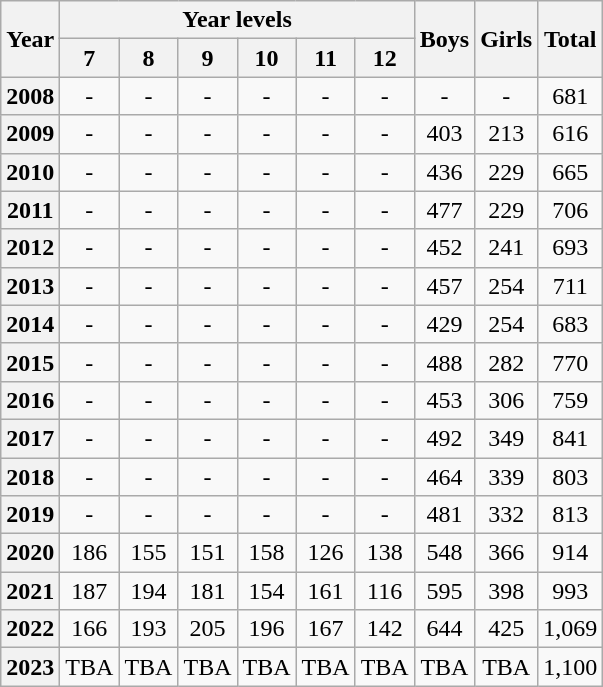<table class="wikitable sortable">
<tr>
<th rowspan=2>Year</th>
<th colspan=6>Year levels</th>
<th rowspan=2>Boys</th>
<th rowspan=2>Girls</th>
<th rowspan=2>Total</th>
</tr>
<tr>
<th>7</th>
<th>8</th>
<th>9</th>
<th>10</th>
<th>11</th>
<th>12</th>
</tr>
<tr>
<th>2008</th>
<td style="text-align:center">-</td>
<td style="text-align:center">-</td>
<td style="text-align:center">-</td>
<td style="text-align:center">-</td>
<td style="text-align:center">-</td>
<td style="text-align:center">-</td>
<td style="text-align:center">-</td>
<td style="text-align:center">-</td>
<td style="text-align:center">681</td>
</tr>
<tr>
<th>2009</th>
<td style="text-align:center">-</td>
<td style="text-align:center">-</td>
<td style="text-align:center">-</td>
<td style="text-align:center">-</td>
<td style="text-align:center">-</td>
<td style="text-align:center">-</td>
<td style="text-align:center">403</td>
<td style="text-align:center">213</td>
<td style="text-align:center">616</td>
</tr>
<tr>
<th>2010</th>
<td style="text-align:center">-</td>
<td style="text-align:center">-</td>
<td style="text-align:center">-</td>
<td style="text-align:center">-</td>
<td style="text-align:center">-</td>
<td style="text-align:center">-</td>
<td style="text-align:center">436</td>
<td style="text-align:center">229</td>
<td style="text-align:center">665</td>
</tr>
<tr>
<th>2011</th>
<td style="text-align:center">-</td>
<td style="text-align:center">-</td>
<td style="text-align:center">-</td>
<td style="text-align:center">-</td>
<td style="text-align:center">-</td>
<td style="text-align:center">-</td>
<td style="text-align:center">477</td>
<td style="text-align:center">229</td>
<td style="text-align:center">706</td>
</tr>
<tr>
<th>2012</th>
<td style="text-align:center">-</td>
<td style="text-align:center">-</td>
<td style="text-align:center">-</td>
<td style="text-align:center">-</td>
<td style="text-align:center">-</td>
<td style="text-align:center">-</td>
<td style="text-align:center">452</td>
<td style="text-align:center">241</td>
<td style="text-align:center">693</td>
</tr>
<tr>
<th>2013</th>
<td style="text-align:center">-</td>
<td style="text-align:center">-</td>
<td style="text-align:center">-</td>
<td style="text-align:center">-</td>
<td style="text-align:center">-</td>
<td style="text-align:center">-</td>
<td style="text-align:center">457</td>
<td style="text-align:center">254</td>
<td style="text-align:center">711</td>
</tr>
<tr>
<th>2014</th>
<td style="text-align:center">-</td>
<td style="text-align:center">-</td>
<td style="text-align:center">-</td>
<td style="text-align:center">-</td>
<td style="text-align:center">-</td>
<td style="text-align:center">-</td>
<td style="text-align:center">429</td>
<td style="text-align:center">254</td>
<td style="text-align:center">683</td>
</tr>
<tr>
<th>2015</th>
<td style="text-align:center">-</td>
<td style="text-align:center">-</td>
<td style="text-align:center">-</td>
<td style="text-align:center">-</td>
<td style="text-align:center">-</td>
<td style="text-align:center">-</td>
<td style="text-align:center">488</td>
<td style="text-align:center">282</td>
<td style="text-align:center">770</td>
</tr>
<tr>
<th>2016</th>
<td style="text-align:center">-</td>
<td style="text-align:center">-</td>
<td style="text-align:center">-</td>
<td style="text-align:center">-</td>
<td style="text-align:center">-</td>
<td style="text-align:center">-</td>
<td style="text-align:center">453</td>
<td style="text-align:center">306</td>
<td style="text-align:center">759</td>
</tr>
<tr>
<th>2017</th>
<td style="text-align:center">-</td>
<td style="text-align:center">-</td>
<td style="text-align:center">-</td>
<td style="text-align:center">-</td>
<td style="text-align:center">-</td>
<td style="text-align:center">-</td>
<td style="text-align:center">492</td>
<td style="text-align:center">349</td>
<td style="text-align:center">841</td>
</tr>
<tr>
<th>2018</th>
<td style="text-align:center">-</td>
<td style="text-align:center">-</td>
<td style="text-align:center">-</td>
<td style="text-align:center">-</td>
<td style="text-align:center">-</td>
<td style="text-align:center">-</td>
<td style="text-align:center">464</td>
<td style="text-align:center">339</td>
<td style="text-align:center">803</td>
</tr>
<tr>
<th>2019</th>
<td style="text-align:center">-</td>
<td style="text-align:center">-</td>
<td style="text-align:center">-</td>
<td style="text-align:center">-</td>
<td style="text-align:center">-</td>
<td style="text-align:center">-</td>
<td style="text-align:center">481</td>
<td style="text-align:center">332</td>
<td style="text-align:center">813</td>
</tr>
<tr>
<th>2020</th>
<td style="text-align:center">186</td>
<td style="text-align:center">155</td>
<td style="text-align:center">151</td>
<td style="text-align:center">158</td>
<td style="text-align:center">126</td>
<td style="text-align:center">138</td>
<td style="text-align:center">548</td>
<td style="text-align:center">366</td>
<td style="text-align:center">914</td>
</tr>
<tr>
<th>2021</th>
<td style="text-align:center">187</td>
<td style="text-align:center">194</td>
<td style="text-align:center">181</td>
<td style="text-align:center">154</td>
<td style="text-align:center">161</td>
<td style="text-align:center">116</td>
<td style="text-align:center">595</td>
<td style="text-align:center">398</td>
<td style="text-align:center">993</td>
</tr>
<tr>
<th>2022</th>
<td style="text-align:center">166</td>
<td style="text-align:center">193</td>
<td style="text-align:center">205</td>
<td style="text-align:center">196</td>
<td style="text-align:center">167</td>
<td style="text-align:center">142</td>
<td style="text-align:center">644</td>
<td style="text-align:center">425</td>
<td style="text-align:center">1,069</td>
</tr>
<tr>
<th>2023</th>
<td style="text-align:center">TBA</td>
<td style="text-align:center">TBA</td>
<td style="text-align:center">TBA</td>
<td style="text-align:center">TBA</td>
<td style="text-align:center">TBA</td>
<td style="text-align:center">TBA</td>
<td style="text-align:center">TBA</td>
<td style="text-align:center">TBA</td>
<td style="text-align:center">1,100</td>
</tr>
</table>
